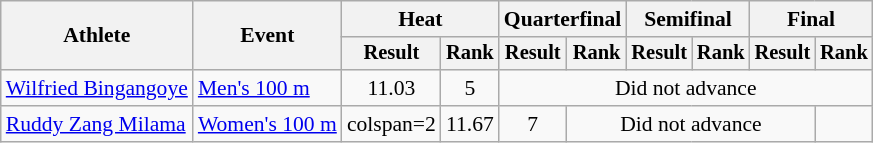<table class="wikitable" style="font-size:90%">
<tr>
<th rowspan="2">Athlete</th>
<th rowspan="2">Event</th>
<th colspan="2">Heat</th>
<th colspan="2">Quarterfinal</th>
<th colspan="2">Semifinal</th>
<th colspan="2">Final</th>
</tr>
<tr style="font-size:95%">
<th>Result</th>
<th>Rank</th>
<th>Result</th>
<th>Rank</th>
<th>Result</th>
<th>Rank</th>
<th>Result</th>
<th>Rank</th>
</tr>
<tr align=center>
<td align=left><a href='#'>Wilfried Bingangoye</a></td>
<td align=left><a href='#'>Men's 100 m</a></td>
<td>11.03</td>
<td>5</td>
<td colspan=6>Did not advance</td>
</tr>
<tr align=center>
<td align=left><a href='#'>Ruddy Zang Milama</a></td>
<td align=left><a href='#'>Women's 100 m</a></td>
<td>colspan=2 </td>
<td>11.67</td>
<td>7</td>
<td colspan=4>Did not advance</td>
</tr>
</table>
